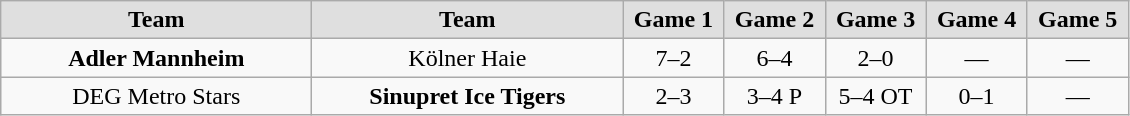<table class="wikitable">
<tr align="center">
<td width="200" bgcolor="#dfdfdf"><strong>Team</strong></td>
<td width="200" bgcolor="#dfdfdf"><strong>Team</strong></td>
<td width="60" bgcolor="#dfdfdf"><strong>Game 1</strong></td>
<td width="60" bgcolor="#dfdfdf"><strong>Game 2</strong></td>
<td width="60" bgcolor="#dfdfdf"><strong>Game 3</strong></td>
<td width="60" bgcolor="#dfdfdf"><strong>Game 4</strong></td>
<td width="60" bgcolor="#dfdfdf"><strong>Game 5</strong></td>
</tr>
<tr align="center">
<td><strong>Adler Mannheim</strong></td>
<td>Kölner Haie</td>
<td>7–2</td>
<td>6–4</td>
<td>2–0</td>
<td>—</td>
<td>—</td>
</tr>
<tr align="center">
<td>DEG Metro Stars</td>
<td><strong>Sinupret Ice Tigers</strong></td>
<td>2–3</td>
<td>3–4 P</td>
<td>5–4 OT</td>
<td>0–1</td>
<td>—</td>
</tr>
</table>
